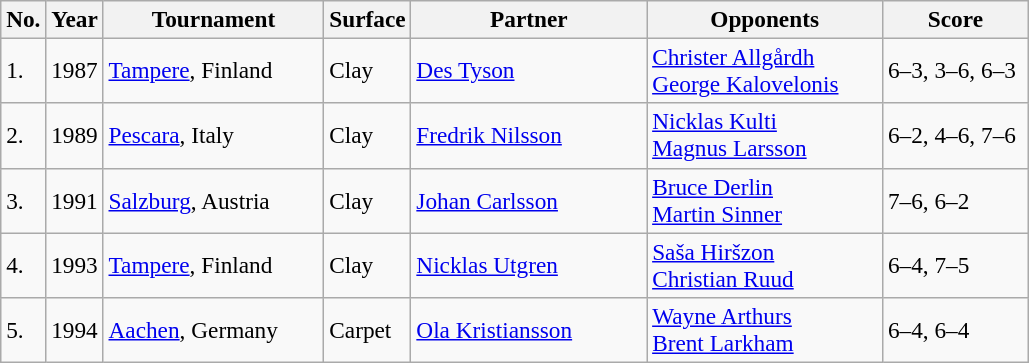<table class="sortable wikitable" style=font-size:97%>
<tr>
<th>No.</th>
<th style="width:30px">Year</th>
<th style="width:140px">Tournament</th>
<th style="width:50px">Surface</th>
<th style="width:150px">Partner</th>
<th style="width:150px">Opponents</th>
<th style="width:90px" class="unsortable">Score</th>
</tr>
<tr>
<td>1.</td>
<td>1987</td>
<td><a href='#'>Tampere</a>, Finland</td>
<td>Clay</td>
<td> <a href='#'>Des Tyson</a></td>
<td> <a href='#'>Christer Allgårdh</a><br> <a href='#'>George Kalovelonis</a></td>
<td>6–3, 3–6, 6–3</td>
</tr>
<tr>
<td>2.</td>
<td>1989</td>
<td><a href='#'>Pescara</a>, Italy</td>
<td>Clay</td>
<td> <a href='#'>Fredrik Nilsson</a></td>
<td> <a href='#'>Nicklas Kulti</a><br> <a href='#'>Magnus Larsson</a></td>
<td>6–2, 4–6, 7–6</td>
</tr>
<tr>
<td>3.</td>
<td>1991</td>
<td><a href='#'>Salzburg</a>, Austria</td>
<td>Clay</td>
<td> <a href='#'>Johan Carlsson</a></td>
<td> <a href='#'>Bruce Derlin</a><br> <a href='#'>Martin Sinner</a></td>
<td>7–6, 6–2</td>
</tr>
<tr>
<td>4.</td>
<td>1993</td>
<td><a href='#'>Tampere</a>, Finland</td>
<td>Clay</td>
<td> <a href='#'>Nicklas Utgren</a></td>
<td> <a href='#'>Saša Hiršzon</a><br> <a href='#'>Christian Ruud</a></td>
<td>6–4, 7–5</td>
</tr>
<tr>
<td>5.</td>
<td>1994</td>
<td><a href='#'>Aachen</a>, Germany</td>
<td>Carpet</td>
<td> <a href='#'>Ola Kristiansson</a></td>
<td> <a href='#'>Wayne Arthurs</a><br> <a href='#'>Brent Larkham</a></td>
<td>6–4, 6–4</td>
</tr>
</table>
